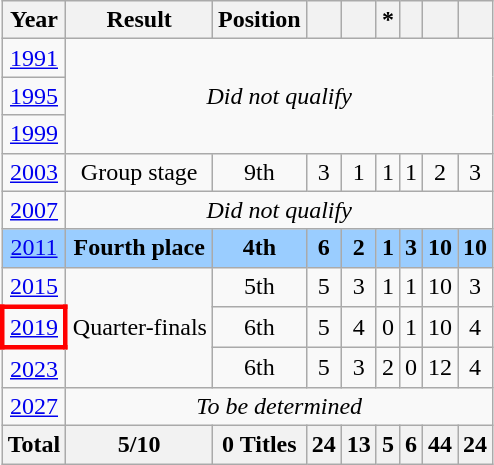<table class="wikitable" style="text-align: center;">
<tr>
<th>Year</th>
<th>Result</th>
<th>Position</th>
<th></th>
<th></th>
<th>*</th>
<th></th>
<th></th>
<th></th>
</tr>
<tr>
<td> <a href='#'>1991</a></td>
<td rowspan=3 colspan=8><em>Did not qualify</em></td>
</tr>
<tr>
<td> <a href='#'>1995</a></td>
</tr>
<tr>
<td> <a href='#'>1999</a></td>
</tr>
<tr>
<td> <a href='#'>2003</a></td>
<td>Group stage</td>
<td>9th</td>
<td>3</td>
<td>1</td>
<td>1</td>
<td>1</td>
<td>2</td>
<td>3</td>
</tr>
<tr>
<td> <a href='#'>2007</a></td>
<td colspan=8><em>Did not qualify</em></td>
</tr>
<tr style="background:#9acdff;">
<td> <a href='#'>2011</a></td>
<td><strong>Fourth place</strong></td>
<td><strong>4th</strong></td>
<td><strong>6</strong></td>
<td><strong>2</strong></td>
<td><strong>1</strong></td>
<td><strong>3</strong></td>
<td><strong>10</strong></td>
<td><strong>10</strong></td>
</tr>
<tr>
<td> <a href='#'>2015</a></td>
<td rowspan=3>Quarter-finals</td>
<td>5th</td>
<td>5</td>
<td>3</td>
<td>1</td>
<td>1</td>
<td>10</td>
<td>3</td>
</tr>
<tr>
<td style="border: 3px solid red"> <a href='#'>2019</a></td>
<td>6th</td>
<td>5</td>
<td>4</td>
<td>0</td>
<td>1</td>
<td>10</td>
<td>4</td>
</tr>
<tr>
<td> <a href='#'>2023</a></td>
<td>6th</td>
<td>5</td>
<td>3</td>
<td>2</td>
<td>0</td>
<td>12</td>
<td>4</td>
</tr>
<tr>
<td> <a href='#'>2027</a></td>
<td colspan=8><em>To be determined</em></td>
</tr>
<tr>
<th>Total</th>
<th>5/10</th>
<th>0 Titles</th>
<th>24</th>
<th>13</th>
<th>5</th>
<th>6</th>
<th>44</th>
<th>24</th>
</tr>
</table>
